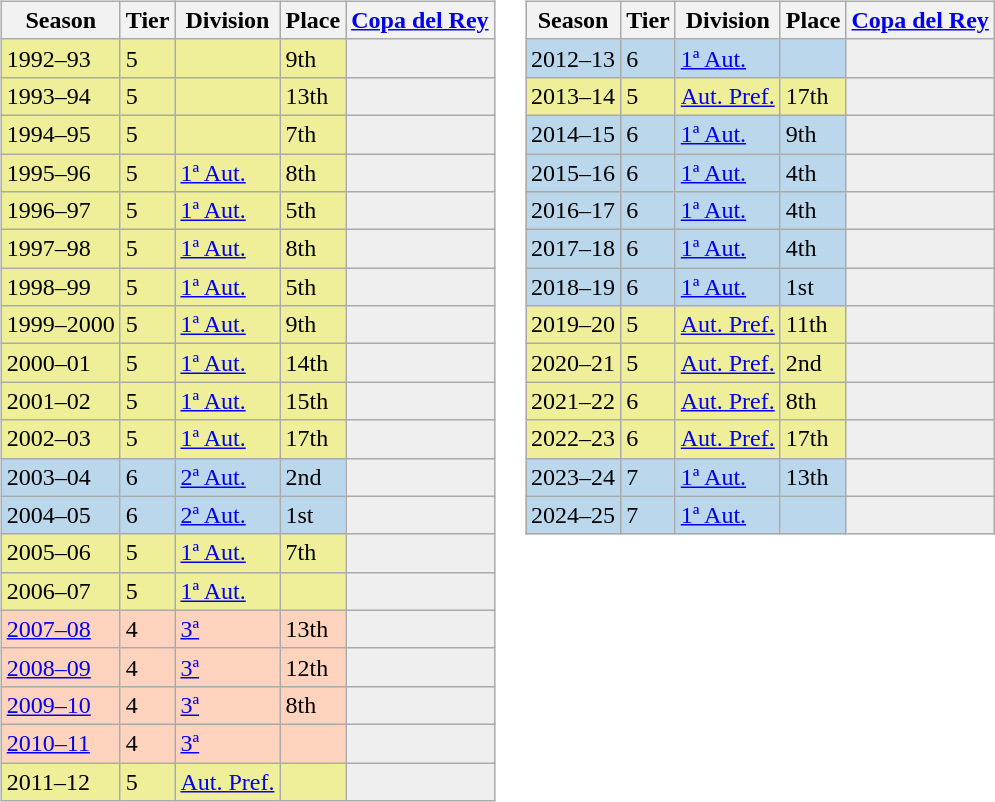<table>
<tr>
<td valign="top" width=0%><br><table class="wikitable">
<tr style="background:#f0f6fa;">
<th>Season</th>
<th>Tier</th>
<th>Division</th>
<th>Place</th>
<th><a href='#'>Copa del Rey</a></th>
</tr>
<tr>
<td style="background:#EFEF99;">1992–93</td>
<td style="background:#EFEF99;">5</td>
<td style="background:#EFEF99;"></td>
<td style="background:#EFEF99;">9th</td>
<th style="background:#efefef;"></th>
</tr>
<tr>
<td style="background:#EFEF99;">1993–94</td>
<td style="background:#EFEF99;">5</td>
<td style="background:#EFEF99;"></td>
<td style="background:#EFEF99;">13th</td>
<th style="background:#efefef;"></th>
</tr>
<tr>
<td style="background:#EFEF99;">1994–95</td>
<td style="background:#EFEF99;">5</td>
<td style="background:#EFEF99;"></td>
<td style="background:#EFEF99;">7th</td>
<th style="background:#efefef;"></th>
</tr>
<tr>
<td style="background:#EFEF99;">1995–96</td>
<td style="background:#EFEF99;">5</td>
<td style="background:#EFEF99;"><a href='#'>1ª Aut.</a></td>
<td style="background:#EFEF99;">8th</td>
<th style="background:#efefef;"></th>
</tr>
<tr>
<td style="background:#EFEF99;">1996–97</td>
<td style="background:#EFEF99;">5</td>
<td style="background:#EFEF99;"><a href='#'>1ª Aut.</a></td>
<td style="background:#EFEF99;">5th</td>
<th style="background:#efefef;"></th>
</tr>
<tr>
<td style="background:#EFEF99;">1997–98</td>
<td style="background:#EFEF99;">5</td>
<td style="background:#EFEF99;"><a href='#'>1ª Aut.</a></td>
<td style="background:#EFEF99;">8th</td>
<th style="background:#efefef;"></th>
</tr>
<tr>
<td style="background:#EFEF99;">1998–99</td>
<td style="background:#EFEF99;">5</td>
<td style="background:#EFEF99;"><a href='#'>1ª Aut.</a></td>
<td style="background:#EFEF99;">5th</td>
<th style="background:#efefef;"></th>
</tr>
<tr>
<td style="background:#EFEF99;">1999–2000</td>
<td style="background:#EFEF99;">5</td>
<td style="background:#EFEF99;"><a href='#'>1ª Aut.</a></td>
<td style="background:#EFEF99;">9th</td>
<th style="background:#efefef;"></th>
</tr>
<tr>
<td style="background:#EFEF99;">2000–01</td>
<td style="background:#EFEF99;">5</td>
<td style="background:#EFEF99;"><a href='#'>1ª Aut.</a></td>
<td style="background:#EFEF99;">14th</td>
<th style="background:#efefef;"></th>
</tr>
<tr>
<td style="background:#EFEF99;">2001–02</td>
<td style="background:#EFEF99;">5</td>
<td style="background:#EFEF99;"><a href='#'>1ª Aut.</a></td>
<td style="background:#EFEF99;">15th</td>
<th style="background:#efefef;"></th>
</tr>
<tr>
<td style="background:#EFEF99;">2002–03</td>
<td style="background:#EFEF99;">5</td>
<td style="background:#EFEF99;"><a href='#'>1ª Aut.</a></td>
<td style="background:#EFEF99;">17th</td>
<th style="background:#efefef;"></th>
</tr>
<tr>
<td style="background:#BBD7EC;">2003–04</td>
<td style="background:#BBD7EC;">6</td>
<td style="background:#BBD7EC;"><a href='#'>2ª Aut.</a></td>
<td style="background:#BBD7EC;">2nd</td>
<th style="background:#efefef;"></th>
</tr>
<tr>
<td style="background:#BBD7EC;">2004–05</td>
<td style="background:#BBD7EC;">6</td>
<td style="background:#BBD7EC;"><a href='#'>2ª Aut.</a></td>
<td style="background:#BBD7EC;">1st</td>
<th style="background:#efefef;"></th>
</tr>
<tr>
<td style="background:#EFEF99;">2005–06</td>
<td style="background:#EFEF99;">5</td>
<td style="background:#EFEF99;"><a href='#'>1ª Aut.</a></td>
<td style="background:#EFEF99;">7th</td>
<th style="background:#efefef;"></th>
</tr>
<tr>
<td style="background:#EFEF99;">2006–07</td>
<td style="background:#EFEF99;">5</td>
<td style="background:#EFEF99;"><a href='#'>1ª Aut.</a></td>
<td style="background:#EFEF99;"></td>
<th style="background:#efefef;"></th>
</tr>
<tr>
<td style="background:#FFD3BD;"><a href='#'>2007–08</a></td>
<td style="background:#FFD3BD;">4</td>
<td style="background:#FFD3BD;"><a href='#'>3ª</a></td>
<td style="background:#FFD3BD;">13th</td>
<th style="background:#efefef;"></th>
</tr>
<tr>
<td style="background:#FFD3BD;"><a href='#'>2008–09</a></td>
<td style="background:#FFD3BD;">4</td>
<td style="background:#FFD3BD;"><a href='#'>3ª</a></td>
<td style="background:#FFD3BD;">12th</td>
<td style="background:#efefef;"></td>
</tr>
<tr>
<td style="background:#FFD3BD;"><a href='#'>2009–10</a></td>
<td style="background:#FFD3BD;">4</td>
<td style="background:#FFD3BD;"><a href='#'>3ª</a></td>
<td style="background:#FFD3BD;">8th</td>
<td style="background:#efefef;"></td>
</tr>
<tr>
<td style="background:#FFD3BD;"><a href='#'>2010–11</a></td>
<td style="background:#FFD3BD;">4</td>
<td style="background:#FFD3BD;"><a href='#'>3ª</a></td>
<td style="background:#FFD3BD;"></td>
<td style="background:#efefef;"></td>
</tr>
<tr>
<td style="background:#EFEF99;">2011–12</td>
<td style="background:#EFEF99;">5</td>
<td style="background:#EFEF99;"><a href='#'>Aut. Pref.</a></td>
<td style="background:#EFEF99;"></td>
<th style="background:#efefef;"></th>
</tr>
</table>
</td>
<td valign="top" width=0%><br><table class="wikitable">
<tr style="background:#f0f6fa;">
<th>Season</th>
<th>Tier</th>
<th>Division</th>
<th>Place</th>
<th><a href='#'>Copa del Rey</a></th>
</tr>
<tr>
<td style="background:#BBD7EC;">2012–13</td>
<td style="background:#BBD7EC;">6</td>
<td style="background:#BBD7EC;"><a href='#'>1ª Aut.</a></td>
<td style="background:#BBD7EC;"></td>
<td style="background:#efefef;"></td>
</tr>
<tr>
<td style="background:#EFEF99;">2013–14</td>
<td style="background:#EFEF99;">5</td>
<td style="background:#EFEF99;"><a href='#'>Aut. Pref.</a></td>
<td style="background:#EFEF99;">17th</td>
<th style="background:#efefef;"></th>
</tr>
<tr>
<td style="background:#BBD7EC;">2014–15</td>
<td style="background:#BBD7EC;">6</td>
<td style="background:#BBD7EC;"><a href='#'>1ª Aut.</a></td>
<td style="background:#BBD7EC;">9th</td>
<td style="background:#efefef;"></td>
</tr>
<tr>
<td style="background:#BBD7EC;">2015–16</td>
<td style="background:#BBD7EC;">6</td>
<td style="background:#BBD7EC;"><a href='#'>1ª Aut.</a></td>
<td style="background:#BBD7EC;">4th</td>
<td style="background:#efefef;"></td>
</tr>
<tr>
<td style="background:#BBD7EC;">2016–17</td>
<td style="background:#BBD7EC;">6</td>
<td style="background:#BBD7EC;"><a href='#'>1ª Aut.</a></td>
<td style="background:#BBD7EC;">4th</td>
<td style="background:#efefef;"></td>
</tr>
<tr>
<td style="background:#BBD7EC;">2017–18</td>
<td style="background:#BBD7EC;">6</td>
<td style="background:#BBD7EC;"><a href='#'>1ª Aut.</a></td>
<td style="background:#BBD7EC;">4th</td>
<td style="background:#efefef;"></td>
</tr>
<tr>
<td style="background:#BBD7EC;">2018–19</td>
<td style="background:#BBD7EC;">6</td>
<td style="background:#BBD7EC;"><a href='#'>1ª Aut.</a></td>
<td style="background:#BBD7EC;">1st</td>
<td style="background:#efefef;"></td>
</tr>
<tr>
<td style="background:#EFEF99;">2019–20</td>
<td style="background:#EFEF99;">5</td>
<td style="background:#EFEF99;"><a href='#'>Aut. Pref.</a></td>
<td style="background:#EFEF99;">11th</td>
<th style="background:#efefef;"></th>
</tr>
<tr>
<td style="background:#EFEF99;">2020–21</td>
<td style="background:#EFEF99;">5</td>
<td style="background:#EFEF99;"><a href='#'>Aut. Pref.</a></td>
<td style="background:#EFEF99;">2nd</td>
<th style="background:#efefef;"></th>
</tr>
<tr>
<td style="background:#EFEF99;">2021–22</td>
<td style="background:#EFEF99;">6</td>
<td style="background:#EFEF99;"><a href='#'>Aut. Pref.</a></td>
<td style="background:#EFEF99;">8th</td>
<th style="background:#efefef;"></th>
</tr>
<tr>
<td style="background:#EFEF99;">2022–23</td>
<td style="background:#EFEF99;">6</td>
<td style="background:#EFEF99;"><a href='#'>Aut. Pref.</a></td>
<td style="background:#EFEF99;">17th</td>
<th style="background:#efefef;"></th>
</tr>
<tr>
<td style="background:#BBD7EC;">2023–24</td>
<td style="background:#BBD7EC;">7</td>
<td style="background:#BBD7EC;"><a href='#'>1ª Aut.</a></td>
<td style="background:#BBD7EC;">13th</td>
<td style="background:#efefef;"></td>
</tr>
<tr>
<td style="background:#BBD7EC;">2024–25</td>
<td style="background:#BBD7EC;">7</td>
<td style="background:#BBD7EC;"><a href='#'>1ª Aut.</a></td>
<td style="background:#BBD7EC;"></td>
<td style="background:#efefef;"></td>
</tr>
</table>
</td>
</tr>
</table>
